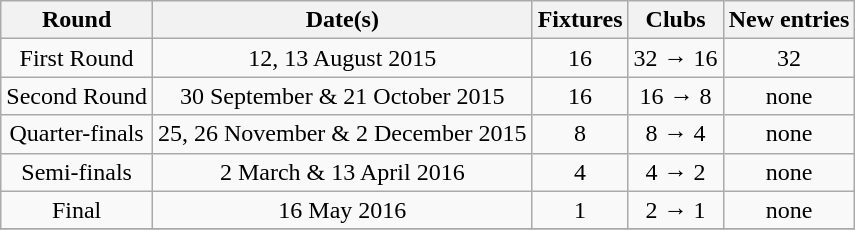<table class="wikitable" style="text-align:center">
<tr>
<th>Round</th>
<th>Date(s)</th>
<th>Fixtures</th>
<th>Clubs</th>
<th>New entries</th>
</tr>
<tr>
<td>First Round</td>
<td>12, 13 August 2015</td>
<td>16</td>
<td>32 → 16</td>
<td>32</td>
</tr>
<tr>
<td>Second Round</td>
<td>30 September & 21 October 2015</td>
<td>16</td>
<td>16 → 8</td>
<td>none</td>
</tr>
<tr>
<td>Quarter-finals</td>
<td>25, 26 November & 2 December 2015</td>
<td>8</td>
<td>8 → 4</td>
<td>none</td>
</tr>
<tr>
<td>Semi-finals</td>
<td>2 March & 13 April 2016</td>
<td>4</td>
<td>4 → 2</td>
<td>none</td>
</tr>
<tr>
<td>Final</td>
<td>16 May 2016</td>
<td>1</td>
<td>2 → 1</td>
<td>none</td>
</tr>
<tr>
</tr>
</table>
